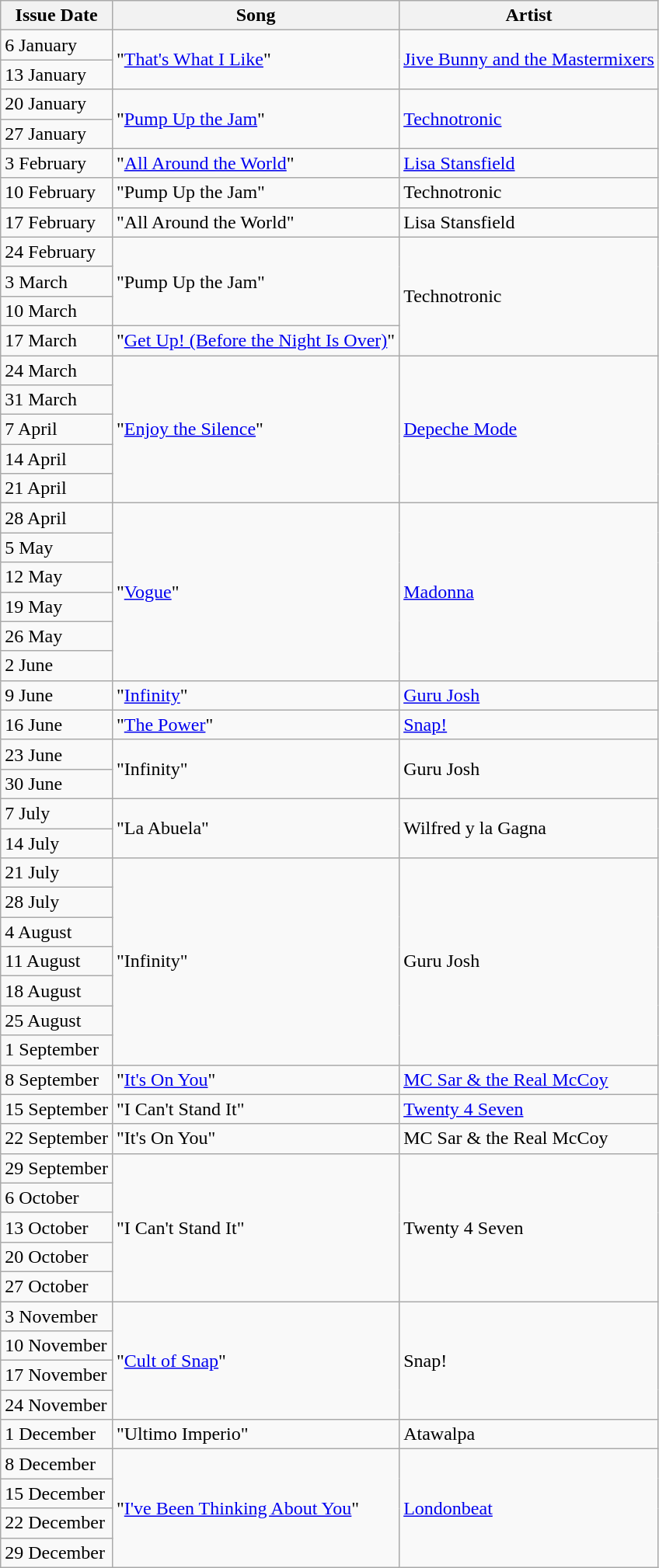<table class="wikitable">
<tr>
<th>Issue Date</th>
<th>Song</th>
<th>Artist</th>
</tr>
<tr>
<td>6 January</td>
<td rowspan=2>"<a href='#'>That's What I Like</a>"</td>
<td rowspan=2><a href='#'>Jive Bunny and the Mastermixers</a></td>
</tr>
<tr>
<td>13 January</td>
</tr>
<tr>
<td>20 January</td>
<td rowspan=2>"<a href='#'>Pump Up the Jam</a>"</td>
<td rowspan=2><a href='#'>Technotronic</a></td>
</tr>
<tr>
<td>27 January</td>
</tr>
<tr>
<td>3 February</td>
<td>"<a href='#'>All Around the World</a>"</td>
<td><a href='#'>Lisa Stansfield</a></td>
</tr>
<tr>
<td>10 February</td>
<td>"Pump Up the Jam"</td>
<td>Technotronic</td>
</tr>
<tr>
<td>17 February</td>
<td>"All Around the World"</td>
<td>Lisa Stansfield</td>
</tr>
<tr>
<td>24 February</td>
<td rowspan=3>"Pump Up the Jam"</td>
<td rowspan=4>Technotronic</td>
</tr>
<tr>
<td>3 March</td>
</tr>
<tr>
<td>10 March</td>
</tr>
<tr>
<td>17 March</td>
<td>"<a href='#'>Get Up! (Before the Night Is Over)</a>"</td>
</tr>
<tr>
<td>24 March</td>
<td rowspan=5>"<a href='#'>Enjoy the Silence</a>"</td>
<td rowspan=5><a href='#'>Depeche Mode</a></td>
</tr>
<tr>
<td>31 March</td>
</tr>
<tr>
<td>7 April</td>
</tr>
<tr>
<td>14 April</td>
</tr>
<tr>
<td>21 April</td>
</tr>
<tr>
<td>28 April</td>
<td rowspan=6>"<a href='#'>Vogue</a>"</td>
<td rowspan=6><a href='#'>Madonna</a></td>
</tr>
<tr>
<td>5 May</td>
</tr>
<tr>
<td>12 May</td>
</tr>
<tr>
<td>19 May</td>
</tr>
<tr>
<td>26 May</td>
</tr>
<tr>
<td>2 June</td>
</tr>
<tr>
<td>9 June</td>
<td>"<a href='#'>Infinity</a>"</td>
<td><a href='#'>Guru Josh</a></td>
</tr>
<tr>
<td>16 June</td>
<td>"<a href='#'>The Power</a>"</td>
<td><a href='#'>Snap!</a></td>
</tr>
<tr>
<td>23 June</td>
<td rowspan=2>"Infinity"</td>
<td rowspan=2>Guru Josh</td>
</tr>
<tr>
<td>30 June</td>
</tr>
<tr>
<td>7 July</td>
<td rowspan=2>"La Abuela"</td>
<td rowspan=2>Wilfred y la Gagna</td>
</tr>
<tr>
<td>14 July</td>
</tr>
<tr>
<td>21 July</td>
<td rowspan=7>"Infinity"</td>
<td rowspan=7>Guru Josh</td>
</tr>
<tr>
<td>28 July</td>
</tr>
<tr>
<td>4 August</td>
</tr>
<tr>
<td>11 August</td>
</tr>
<tr>
<td>18 August</td>
</tr>
<tr>
<td>25 August</td>
</tr>
<tr>
<td>1 September</td>
</tr>
<tr>
<td>8 September</td>
<td>"<a href='#'>It's On You</a>"</td>
<td><a href='#'>MC Sar & the Real McCoy</a></td>
</tr>
<tr>
<td>15 September</td>
<td>"I Can't Stand It"</td>
<td><a href='#'>Twenty 4 Seven</a></td>
</tr>
<tr>
<td>22 September</td>
<td>"It's On You"</td>
<td>MC Sar & the Real McCoy</td>
</tr>
<tr>
<td>29 September</td>
<td rowspan=5>"I Can't Stand It"</td>
<td rowspan=5>Twenty 4 Seven</td>
</tr>
<tr>
<td>6 October</td>
</tr>
<tr>
<td>13 October</td>
</tr>
<tr>
<td>20 October</td>
</tr>
<tr>
<td>27 October</td>
</tr>
<tr>
<td>3 November</td>
<td rowspan=4>"<a href='#'>Cult of Snap</a>"</td>
<td rowspan=4>Snap!</td>
</tr>
<tr>
<td>10 November</td>
</tr>
<tr>
<td>17 November</td>
</tr>
<tr>
<td>24 November</td>
</tr>
<tr>
<td>1 December</td>
<td>"Ultimo Imperio"</td>
<td>Atawalpa</td>
</tr>
<tr>
<td>8 December</td>
<td rowspan=4>"<a href='#'>I've Been Thinking About You</a>"</td>
<td rowspan=4><a href='#'>Londonbeat</a></td>
</tr>
<tr>
<td>15 December</td>
</tr>
<tr>
<td>22 December</td>
</tr>
<tr>
<td>29 December</td>
</tr>
</table>
